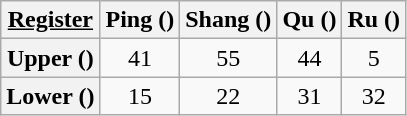<table class="wikitable" style="text-align:center;">
<tr>
<th><u>Register</u></th>
<th>Ping ()</th>
<th>Shang ()</th>
<th>Qu ()</th>
<th>Ru ()</th>
</tr>
<tr>
<th>Upper ()</th>
<td>41</td>
<td>55</td>
<td>44</td>
<td>5</td>
</tr>
<tr>
<th>Lower ()</th>
<td>15</td>
<td>22</td>
<td>31</td>
<td>32</td>
</tr>
</table>
